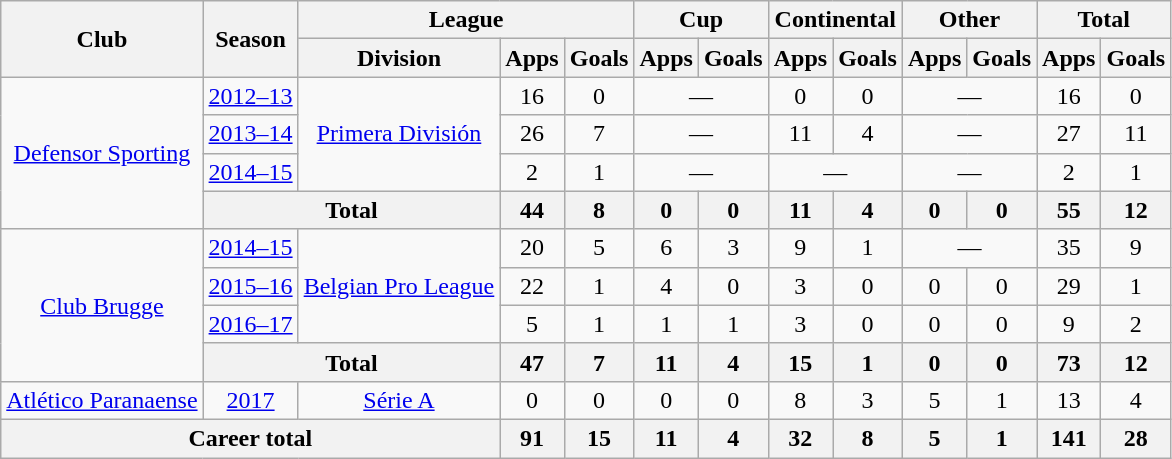<table class="wikitable" style="text-align: center;">
<tr>
<th rowspan="2">Club</th>
<th rowspan="2">Season</th>
<th colspan="3">League</th>
<th colspan="2">Cup</th>
<th colspan="2">Continental</th>
<th colspan="2">Other</th>
<th colspan="2">Total</th>
</tr>
<tr>
<th>Division</th>
<th>Apps</th>
<th>Goals</th>
<th>Apps</th>
<th>Goals</th>
<th>Apps</th>
<th>Goals</th>
<th>Apps</th>
<th>Goals</th>
<th>Apps</th>
<th>Goals</th>
</tr>
<tr>
<td rowspan="4"><a href='#'>Defensor Sporting</a></td>
<td><a href='#'>2012–13</a></td>
<td rowspan="3"><a href='#'>Primera División</a></td>
<td>16</td>
<td>0</td>
<td colspan="2">—</td>
<td>0</td>
<td>0</td>
<td colspan="2">—</td>
<td>16</td>
<td>0</td>
</tr>
<tr>
<td><a href='#'>2013–14</a></td>
<td>26</td>
<td>7</td>
<td colspan="2">—</td>
<td>11</td>
<td>4</td>
<td colspan="2">—</td>
<td>27</td>
<td>11</td>
</tr>
<tr>
<td><a href='#'>2014–15</a></td>
<td>2</td>
<td>1</td>
<td colspan="2">—</td>
<td colspan="2">—</td>
<td colspan="2">—</td>
<td>2</td>
<td>1</td>
</tr>
<tr>
<th colspan="2">Total</th>
<th>44</th>
<th>8</th>
<th>0</th>
<th>0</th>
<th>11</th>
<th>4</th>
<th>0</th>
<th>0</th>
<th>55</th>
<th>12</th>
</tr>
<tr>
<td rowspan="4"><a href='#'>Club Brugge</a></td>
<td><a href='#'>2014–15</a></td>
<td rowspan="3"><a href='#'>Belgian Pro League</a></td>
<td>20</td>
<td>5</td>
<td>6</td>
<td>3</td>
<td>9</td>
<td>1</td>
<td colspan="2">—</td>
<td>35</td>
<td>9</td>
</tr>
<tr>
<td><a href='#'>2015–16</a></td>
<td>22</td>
<td>1</td>
<td>4</td>
<td>0</td>
<td>3</td>
<td>0</td>
<td>0</td>
<td>0</td>
<td>29</td>
<td>1</td>
</tr>
<tr>
<td><a href='#'>2016–17</a></td>
<td>5</td>
<td>1</td>
<td>1</td>
<td>1</td>
<td>3</td>
<td>0</td>
<td>0</td>
<td>0</td>
<td>9</td>
<td>2</td>
</tr>
<tr>
<th colspan="2">Total</th>
<th>47</th>
<th>7</th>
<th>11</th>
<th>4</th>
<th>15</th>
<th>1</th>
<th>0</th>
<th>0</th>
<th>73</th>
<th>12</th>
</tr>
<tr>
<td><a href='#'>Atlético Paranaense</a></td>
<td><a href='#'>2017</a></td>
<td><a href='#'>Série A</a></td>
<td>0</td>
<td>0</td>
<td>0</td>
<td>0</td>
<td>8</td>
<td>3</td>
<td>5</td>
<td>1</td>
<td>13</td>
<td>4</td>
</tr>
<tr>
<th colspan="3">Career total</th>
<th>91</th>
<th>15</th>
<th>11</th>
<th>4</th>
<th>32</th>
<th>8</th>
<th>5</th>
<th>1</th>
<th>141</th>
<th>28</th>
</tr>
</table>
